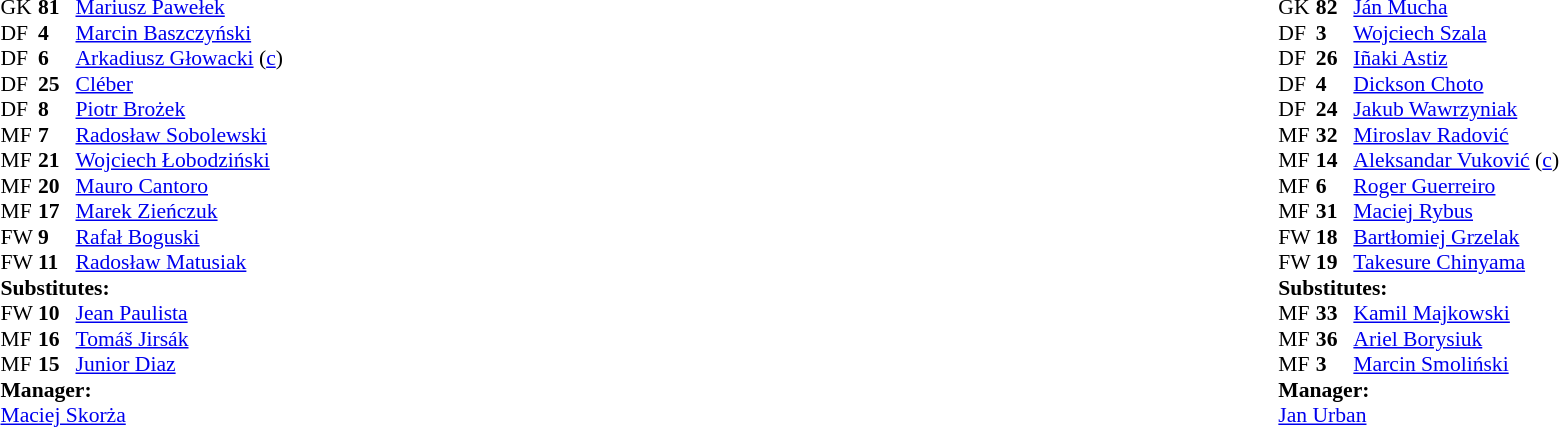<table width="100%">
<tr>
<td valign="top" width="50%"><br><table style="font-size: 90%" cellspacing="0" cellpadding="0">
<tr>
<td colspan="4"></td>
</tr>
<tr>
<th width=25></th>
<th width=25></th>
</tr>
<tr>
<td>GK</td>
<td><strong>81</strong></td>
<td> <a href='#'>Mariusz Pawełek</a></td>
</tr>
<tr>
<td>DF</td>
<td><strong>4</strong></td>
<td> <a href='#'>Marcin Baszczyński</a></td>
</tr>
<tr>
<td>DF</td>
<td><strong>6</strong></td>
<td> <a href='#'>Arkadiusz Głowacki</a> (<a href='#'>c</a>)</td>
</tr>
<tr>
<td>DF</td>
<td><strong>25</strong></td>
<td> <a href='#'>Cléber</a></td>
<td></td>
</tr>
<tr>
<td>DF</td>
<td><strong>8</strong></td>
<td> <a href='#'>Piotr Brożek</a></td>
</tr>
<tr>
<td>MF</td>
<td><strong>7</strong></td>
<td> <a href='#'>Radosław Sobolewski</a></td>
</tr>
<tr>
<td>MF</td>
<td><strong>21</strong></td>
<td> <a href='#'>Wojciech Łobodziński</a></td>
<td></td>
<td></td>
</tr>
<tr>
<td>MF</td>
<td><strong>20</strong></td>
<td> <a href='#'>Mauro Cantoro</a></td>
<td></td>
</tr>
<tr>
<td>MF</td>
<td><strong>17</strong></td>
<td> <a href='#'>Marek Zieńczuk</a></td>
</tr>
<tr>
<td>FW</td>
<td><strong>9</strong></td>
<td> <a href='#'>Rafał Boguski</a></td>
<td></td>
<td></td>
</tr>
<tr>
<td>FW</td>
<td><strong>11</strong></td>
<td> <a href='#'>Radosław Matusiak</a></td>
<td></td>
<td></td>
</tr>
<tr>
<td colspan=3><strong>Substitutes:</strong></td>
</tr>
<tr>
<td>FW</td>
<td><strong>10</strong></td>
<td> <a href='#'>Jean Paulista</a></td>
<td></td>
<td></td>
<td></td>
</tr>
<tr>
<td>MF</td>
<td><strong>16</strong></td>
<td> <a href='#'>Tomáš Jirsák</a></td>
<td></td>
<td></td>
</tr>
<tr>
<td>MF</td>
<td><strong>15</strong></td>
<td> <a href='#'>Junior Diaz</a></td>
<td></td>
<td></td>
</tr>
<tr>
<td colspan=3><strong>Manager:</strong></td>
</tr>
<tr>
<td colspan=4> <a href='#'>Maciej Skorża</a></td>
</tr>
</table>
</td>
<td valign="top"></td>
<td valign="top" width="50%"><br><table style="font-size: 90%" cellspacing="0" cellpadding="0" align=center>
<tr>
<td colspan="4"></td>
</tr>
<tr>
<th width=25></th>
<th width=25></th>
</tr>
<tr>
<td>GK</td>
<td><strong>82</strong></td>
<td> <a href='#'>Ján Mucha</a></td>
</tr>
<tr>
<td>DF</td>
<td><strong>3</strong></td>
<td> <a href='#'>Wojciech Szala</a></td>
<td></td>
</tr>
<tr>
<td>DF</td>
<td><strong>26</strong></td>
<td> <a href='#'>Iñaki Astiz</a></td>
</tr>
<tr>
<td>DF</td>
<td><strong>4</strong></td>
<td> <a href='#'>Dickson Choto</a></td>
</tr>
<tr>
<td>DF</td>
<td><strong>24</strong></td>
<td> <a href='#'>Jakub Wawrzyniak</a></td>
<td></td>
</tr>
<tr>
<td>MF</td>
<td><strong>32</strong></td>
<td> <a href='#'>Miroslav Radović</a></td>
</tr>
<tr>
<td>MF</td>
<td><strong>14</strong></td>
<td> <a href='#'>Aleksandar Vuković</a> (<a href='#'>c</a>)</td>
</tr>
<tr>
<td>MF</td>
<td><strong>6</strong></td>
<td> <a href='#'>Roger Guerreiro</a></td>
<td></td>
</tr>
<tr>
<td>MF</td>
<td><strong>31</strong></td>
<td> <a href='#'>Maciej Rybus</a></td>
<td></td>
<td></td>
</tr>
<tr>
<td>FW</td>
<td><strong>18</strong></td>
<td> <a href='#'>Bartłomiej Grzelak</a></td>
<td></td>
<td></td>
</tr>
<tr>
<td>FW</td>
<td><strong>19</strong></td>
<td> <a href='#'>Takesure Chinyama</a></td>
<td></td>
<td></td>
</tr>
<tr>
<td colspan=3><strong>Substitutes:</strong></td>
</tr>
<tr>
<td>MF</td>
<td><strong>33</strong></td>
<td> <a href='#'>Kamil Majkowski</a></td>
<td></td>
<td></td>
<td></td>
</tr>
<tr>
<td>MF</td>
<td><strong>36</strong></td>
<td> <a href='#'>Ariel Borysiuk</a></td>
<td></td>
<td></td>
<td></td>
</tr>
<tr>
<td>MF</td>
<td><strong>3</strong></td>
<td> <a href='#'>Marcin Smoliński</a></td>
<td></td>
<td></td>
</tr>
<tr>
<td colspan=3><strong>Manager:</strong></td>
</tr>
<tr>
<td colspan=4> <a href='#'>Jan Urban</a></td>
</tr>
</table>
</td>
</tr>
</table>
